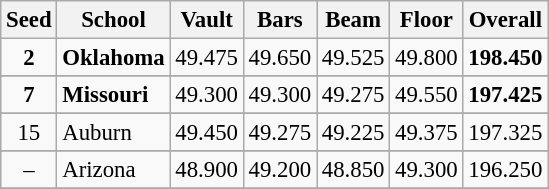<table class="wikitable" style="white-space:nowrap; font-size:95%; text-align:center">
<tr>
<th>Seed</th>
<th>School</th>
<th>Vault</th>
<th>Bars</th>
<th>Beam</th>
<th>Floor</th>
<th>Overall</th>
</tr>
<tr>
<td><strong>2</strong></td>
<td align=left><strong>Oklahoma</strong></td>
<td>49.475</td>
<td>49.650</td>
<td>49.525</td>
<td>49.800</td>
<td><strong>198.450</strong></td>
</tr>
<tr>
</tr>
<tr>
<td><strong>7</strong></td>
<td align=left><strong>Missouri</strong></td>
<td>49.300</td>
<td>49.300</td>
<td>49.275</td>
<td>49.550</td>
<td><strong>197.425</strong></td>
</tr>
<tr>
</tr>
<tr>
<td>15</td>
<td align=left>Auburn</td>
<td>49.450</td>
<td>49.275</td>
<td>49.225</td>
<td>49.375</td>
<td>197.325</td>
</tr>
<tr>
</tr>
<tr>
<td>–</td>
<td align=left>Arizona</td>
<td>48.900</td>
<td>49.200</td>
<td>48.850</td>
<td>49.300</td>
<td>196.250</td>
</tr>
<tr>
</tr>
</table>
